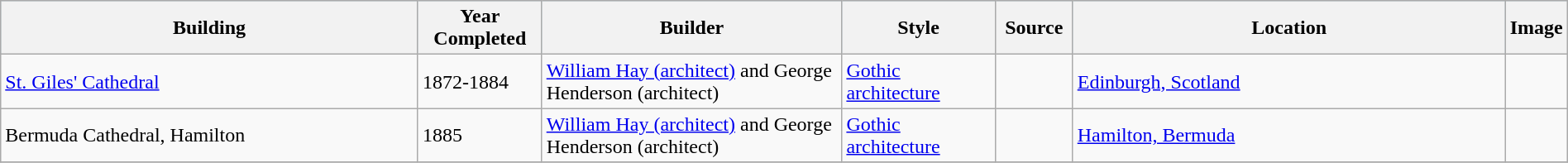<table class="wikitable" style="margin:1em auto;">
<tr style="background:lightblue;">
<th width=28%>Building</th>
<th width=8%>Year Completed</th>
<th width=20%>Builder</th>
<th width=10%>Style</th>
<th width=5%>Source</th>
<th width=32%>Location</th>
<th width=7%>Image</th>
</tr>
<tr>
<td><a href='#'>St. Giles' Cathedral</a></td>
<td>1872-1884</td>
<td><a href='#'>William Hay (architect)</a> and George Henderson (architect)</td>
<td><a href='#'>Gothic architecture</a></td>
<td></td>
<td><a href='#'>Edinburgh, Scotland</a></td>
<td></td>
</tr>
<tr>
<td>Bermuda Cathedral, Hamilton</td>
<td>1885</td>
<td><a href='#'>William Hay (architect)</a> and George Henderson (architect)</td>
<td><a href='#'>Gothic architecture</a></td>
<td></td>
<td><a href='#'>Hamilton, Bermuda</a></td>
<td></td>
</tr>
<tr>
</tr>
</table>
